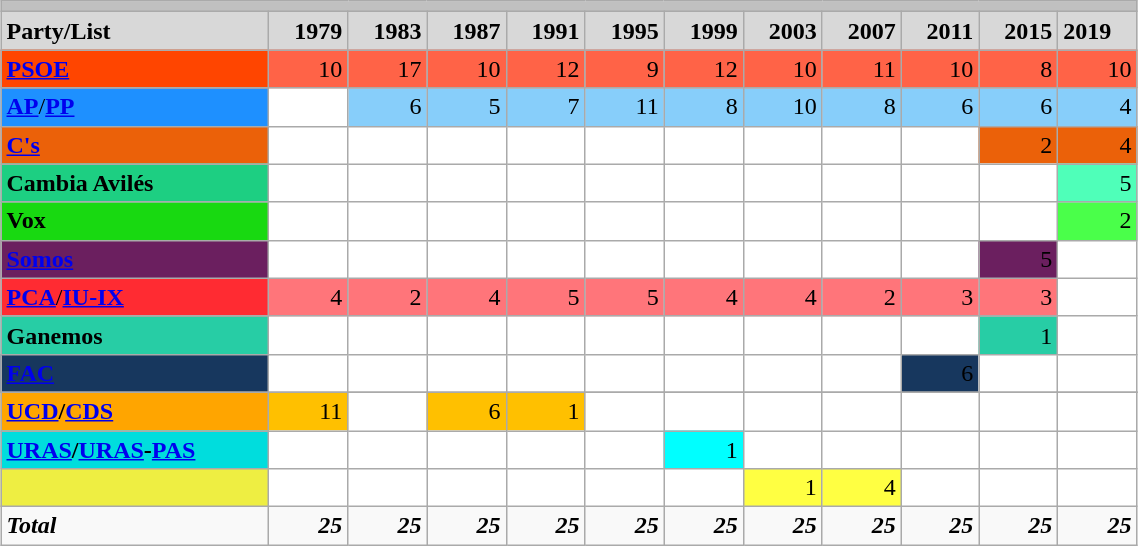<table class="wikitable" style="margin:auto">
<tr>
<td colspan="12" width="750" bgcolor="#c0c0c0"></td>
</tr>
<tr bgcolor="#d8d8d8">
<td><strong>Party/List</strong></td>
<td align="right"><strong>1979</strong></td>
<td align="right"><strong>1983</strong></td>
<td align="right"><strong>1987</strong></td>
<td align="right"><strong>1991</strong></td>
<td align="right"><strong>1995</strong></td>
<td align="right"><strong>1999</strong></td>
<td align="right"><strong>2003</strong></td>
<td align="right"><strong>2007</strong></td>
<td align="right"><strong>2011</strong></td>
<td align="right"><strong>2015</strong></td>
<td><strong>2019</strong></td>
</tr>
<tr>
<td bgcolor="#ff4500"><strong><a href='#'><span>PSOE</span></a></strong></td>
<td align="right" bgcolor="#ff6347">10</td>
<td align="right" bgcolor="#ff6347">17</td>
<td align="right" bgcolor="#ff6347">10</td>
<td align="right" bgcolor="#ff6347">12</td>
<td align="right" bgcolor="#ff6347">9</td>
<td align="right" bgcolor="#ff6347">12</td>
<td align="right" bgcolor="#ff6347">10</td>
<td align="right" bgcolor="#ff6347">11</td>
<td align="right" bgcolor="#ff6347">10</td>
<td align="right" bgcolor="#ff6347">8</td>
<td align="right" bgcolor="#ff6347">10</td>
</tr>
<tr>
<td bgcolor="#1e90ff"><strong><a href='#'><span>AP</span></a></strong>/<strong><a href='#'><span>PP</span></a></strong></td>
<td bgcolor="#ffffff" align="right"></td>
<td align="right" bgcolor="#87cefa">6</td>
<td align="right" bgcolor="#87cefa">5</td>
<td align="right" bgcolor="#87cefa">7</td>
<td align="right" bgcolor="#87cefa">11</td>
<td align="right" bgcolor="#87cefa">8</td>
<td align="right" bgcolor="#87cefa">10</td>
<td align="right" bgcolor="#87cefa">8</td>
<td align="right" bgcolor="#87cefa">6</td>
<td align="right" bgcolor="#87cefa">6</td>
<td align="right" bgcolor="#87cefa">4</td>
</tr>
<tr>
<td bgcolor="#eb6109"><strong><a href='#'><span>C's</span></a></strong></td>
<td align="right" bgcolor="#ffffff"></td>
<td align="right" bgcolor="#ffffff"></td>
<td align="right" bgcolor="#ffffff"></td>
<td align="right" bgcolor="#ffffff"></td>
<td align="right" bgcolor="#ffffff"></td>
<td align="right" bgcolor="#ffffff"></td>
<td align="right" bgcolor="#ffffff"></td>
<td align="right" bgcolor="#ffffff"></td>
<td align="right" bgcolor="#ffffff"></td>
<td align="right" bgcolor="#eb6109">2</td>
<td align="right" bgcolor="#eb6109">4</td>
</tr>
<tr>
<td bgcolor="#1DCF82"><strong>Cambia Avilés</strong></td>
<td align="right" bgcolor="#ffffff"></td>
<td align="right" bgcolor="#ffffff"></td>
<td align="right" bgcolor="#ffffff"></td>
<td align="right" bgcolor="#ffffff"></td>
<td align="right" bgcolor="#ffffff"></td>
<td align="right" bgcolor="#ffffff"></td>
<td align="right" bgcolor="#ffffff"></td>
<td align="right" bgcolor="#ffffff"></td>
<td align="right" bgcolor="#ffffff"></td>
<td align="right" bgcolor="#ffffff"></td>
<td align="right" bgcolor="#4FFFB9">5</td>
</tr>
<tr>
<td bgcolor="#18D911"><strong>Vox</strong></td>
<td align="right" bgcolor="#ffffff"></td>
<td align="right" bgcolor="#ffffff"></td>
<td align="right" bgcolor="#ffffff"></td>
<td align="right" bgcolor="#ffffff"></td>
<td align="right" bgcolor="#ffffff"></td>
<td align="right" bgcolor="#ffffff"></td>
<td align="right" bgcolor="#ffffff"></td>
<td align="right" bgcolor="#ffffff"></td>
<td align="right" bgcolor="#ffffff"></td>
<td align="right" bgcolor="#ffffff"></td>
<td align="right" bgcolor="#4AFF4A">2</td>
</tr>
<tr>
<td bgcolor="#6b1f5f"><strong><a href='#'><span>Somos</span></a></strong></td>
<td align="right" bgcolor="#ffffff"></td>
<td align="right" bgcolor="#ffffff"></td>
<td align="right" bgcolor="#ffffff"></td>
<td align="right" bgcolor="#ffffff"></td>
<td align="right" bgcolor="#ffffff"></td>
<td align="right" bgcolor="#ffffff"></td>
<td align="right" bgcolor="#ffffff"></td>
<td align="right" bgcolor="#ffffff"></td>
<td align="right" bgcolor="#ffffff"></td>
<td bgcolor="#6b1f5f" align="right">5</td>
<td align="right" bgcolor="#ffffff"></td>
</tr>
<tr>
<td bgcolor="#FF2B32"><strong><a href='#'><span>PCA</span></a></strong>/<strong><a href='#'><span>IU-IX</span></a></strong></td>
<td align="right" bgcolor="#FF757A">4</td>
<td align="right" bgcolor="#FF757A">2</td>
<td align="right" bgcolor="#FF757A">4</td>
<td align="right" bgcolor="#FF757A">5</td>
<td align="right" bgcolor="#FF757A">5</td>
<td align="right" bgcolor="#FF757A">4</td>
<td align="right" bgcolor="#FF757A">4</td>
<td align="right" bgcolor="#FF757A">2</td>
<td align="right" bgcolor="#FF757A">3</td>
<td align="right" bgcolor="#FF757A">3</td>
<td align="right" bgcolor="#ffffff"></td>
</tr>
<tr>
<td bgcolor="#27cda5"><strong>Ganemos</strong></td>
<td align="right" bgcolor="#ffffff"></td>
<td align="right" bgcolor="#ffffff"></td>
<td align="right" bgcolor="#ffffff"></td>
<td align="right" bgcolor="#ffffff"></td>
<td align="right" bgcolor="#ffffff"></td>
<td align="right" bgcolor="#ffffff"></td>
<td align="right" bgcolor="#ffffff"></td>
<td align="right" bgcolor="#ffffff"></td>
<td align="right" bgcolor="#ffffff"></td>
<td bgcolor="#27cda5" align="right">1</td>
<td align="right" bgcolor="#ffffff"></td>
</tr>
<tr>
<td bgcolor="#17375e"><strong><a href='#'><span>FAC</span></a></strong></td>
<td align="right" bgcolor="#ffffff"></td>
<td align="right" bgcolor="#ffffff"></td>
<td align="right" bgcolor="#ffffff"></td>
<td align="right" bgcolor="#ffffff"></td>
<td align="right" bgcolor="#ffffff"></td>
<td align="right" bgcolor="#ffffff"></td>
<td align="right" bgcolor="#ffffff"></td>
<td align="right" bgcolor="#ffffff"></td>
<td align="right" bgcolor="#17375e">6</td>
<td align="right" bgcolor="#ffffff"></td>
<td align="right" bgcolor="#ffffff"></td>
</tr>
<tr>
</tr>
<tr bgcolor="#eeeeee">
<td bgcolor="#ffa500"><strong><a href='#'><span>UCD</span></a>/<a href='#'><span>CDS</span></a></strong></td>
<td align="right" bgcolor="#ffc000">11</td>
<td bgcolor="#ffffff" align="right"></td>
<td align="right" bgcolor="#ffc000">6</td>
<td align="right" bgcolor="#ffc000">1</td>
<td bgcolor="#ffffff" align="right"></td>
<td bgcolor="#ffffff" align="right"></td>
<td bgcolor="#ffffff" align="right"></td>
<td bgcolor="#ffffff" align="right"></td>
<td bgcolor="#ffffff" align="right"></td>
<td bgcolor="#ffffff" align="right"></td>
<td align="right" bgcolor="#ffffff"></td>
</tr>
<tr>
<td bgcolor="#00dddd"><strong><a href='#'>URAS</a>/<a href='#'>URAS</a>-<a href='#'>PAS</a></strong></td>
<td align="right" bgcolor="#ffffff"></td>
<td align="right" bgcolor="#ffffff"></td>
<td align="right" bgcolor="#ffffff"></td>
<td align="right" bgcolor="#ffffff"></td>
<td align="right" bgcolor="#ffffff"></td>
<td align="right" bgcolor="#00ffff">1</td>
<td align="right" bgcolor="#ffffff"></td>
<td align="right" bgcolor="#ffffff"></td>
<td align="right" bgcolor="#ffffff"></td>
<td align="right" bgcolor="#ffffff"></td>
<td align="right" bgcolor="#ffffff"></td>
</tr>
<tr>
<td bgcolor="#eeee42"><strong></strong></td>
<td align="right" bgcolor="#ffffff"></td>
<td align="right" bgcolor="#ffffff"></td>
<td align="right" bgcolor="#ffffff"></td>
<td align="right" bgcolor="#ffffff"></td>
<td align="right" bgcolor="#ffffff"></td>
<td align="right" bgcolor="#ffffff"></td>
<td align="right" bgcolor="#ffff42">1</td>
<td align="right" bgcolor="#ffff42">4</td>
<td align="right" bgcolor="#ffffff"></td>
<td align="right" bgcolor="#ffffff"></td>
<td align="right" bgcolor="#ffffff"></td>
</tr>
<tr>
<td><strong><em>Total</em></strong></td>
<td align="right"><strong><em>25</em></strong></td>
<td align="right"><strong><em>25</em></strong></td>
<td align="right"><strong><em>25</em></strong></td>
<td align="right"><strong><em>25</em></strong></td>
<td align="right"><strong><em>25</em></strong></td>
<td align="right"><strong><em>25</em></strong></td>
<td align="right"><strong><em>25</em></strong></td>
<td align="right"><strong><em>25</em></strong></td>
<td align="right"><strong><em>25</em></strong></td>
<td align="right"><strong><em>25</em></strong></td>
<td align="right"><strong><em>25</em></strong></td>
</tr>
</table>
